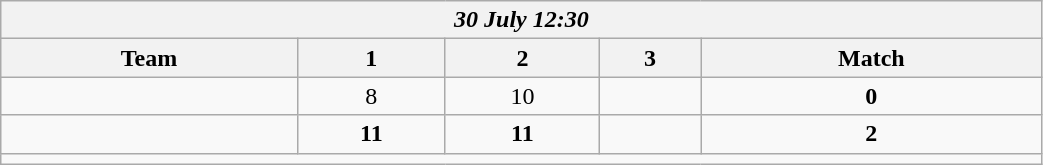<table class=wikitable style="text-align:center; width: 55%">
<tr>
<th colspan=10><em>30 July 12:30</em></th>
</tr>
<tr>
<th>Team</th>
<th>1</th>
<th>2</th>
<th>3</th>
<th>Match</th>
</tr>
<tr>
<td align=left><br></td>
<td>8</td>
<td>10</td>
<td></td>
<td><strong>0</strong></td>
</tr>
<tr>
<td align=left><strong><br></strong></td>
<td><strong>11</strong></td>
<td><strong>11</strong></td>
<td></td>
<td><strong>2</strong></td>
</tr>
<tr>
<td colspan=10></td>
</tr>
</table>
